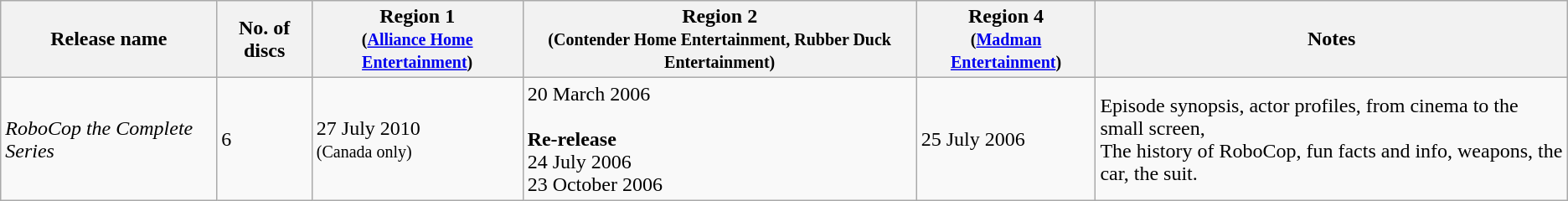<table class="wikitable">
<tr>
<th>Release name</th>
<th>No. of discs</th>
<th>Region 1 <br> <small>(<a href='#'>Alliance Home Entertainment</a>)</small></th>
<th>Region 2 <br> <small>(Contender Home Entertainment, Rubber Duck Entertainment)</small></th>
<th>Region 4 <br> <small>(<a href='#'>Madman Entertainment</a>)</small></th>
<th>Notes</th>
</tr>
<tr>
<td><em>RoboCop the Complete Series</em></td>
<td>6</td>
<td>27 July 2010 <br><small>(Canada only)</small></td>
<td>20 March 2006 <br> <br> <strong>Re-release</strong><br>  24 July 2006<br> 23 October 2006</td>
<td>25 July 2006</td>
<td>Episode synopsis, actor profiles, from cinema to the small screen, <br>The history of RoboCop, fun facts and info, weapons, the car, the suit.</td>
</tr>
</table>
